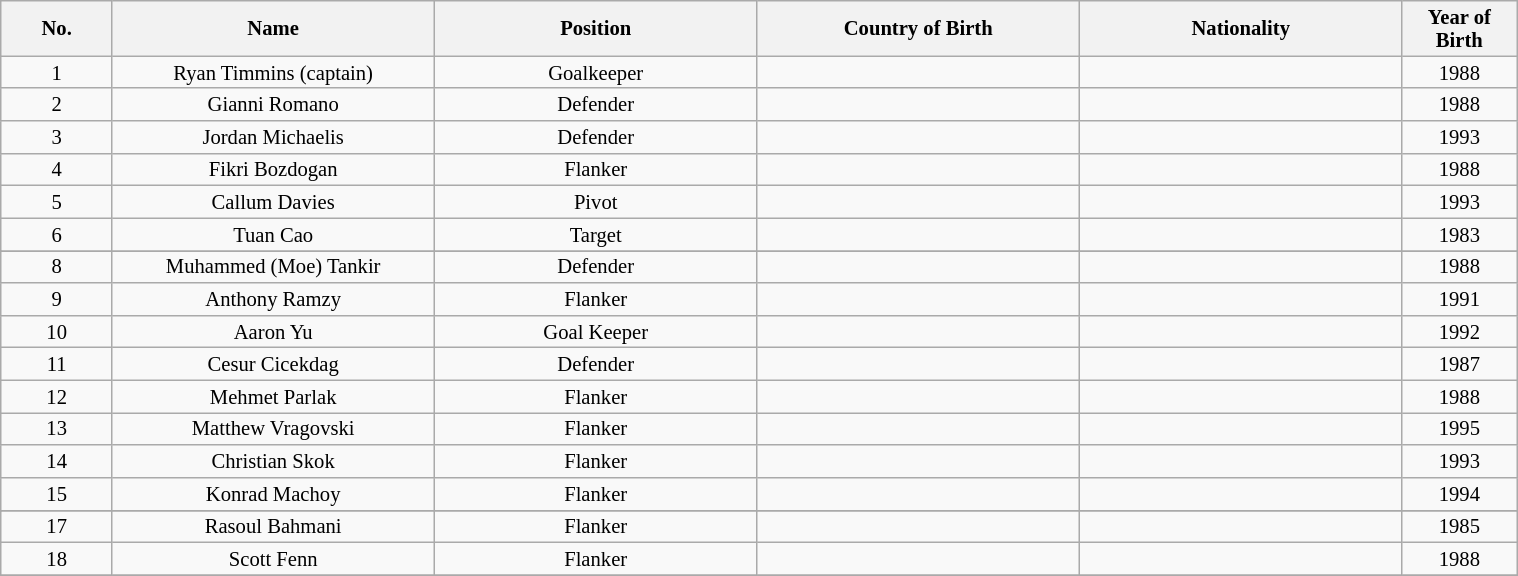<table class="wikitable" style="width: 80%; line-height:110%; font-size: 86%; text-align:center; margin: 1em auto 1em auto;">
<tr>
<th width="30">No.</th>
<th width="100">Name</th>
<th width="100">Position</th>
<th width="100">Country of Birth</th>
<th width="100">Nationality</th>
<th width="30">Year of Birth</th>
</tr>
<tr>
<td>1</td>
<td>Ryan Timmins (captain)</td>
<td>Goalkeeper</td>
<td></td>
<td></td>
<td>1988</td>
</tr>
<tr>
<td>2</td>
<td>Gianni Romano</td>
<td>Defender</td>
<td></td>
<td></td>
<td>1988</td>
</tr>
<tr>
<td>3</td>
<td>Jordan Michaelis</td>
<td>Defender</td>
<td></td>
<td></td>
<td>1993</td>
</tr>
<tr>
<td>4</td>
<td>Fikri Bozdogan</td>
<td>Flanker</td>
<td></td>
<td></td>
<td>1988</td>
</tr>
<tr>
<td>5</td>
<td>Callum Davies</td>
<td>Pivot</td>
<td></td>
<td></td>
<td>1993</td>
</tr>
<tr>
<td>6</td>
<td>Tuan Cao</td>
<td>Target</td>
<td></td>
<td></td>
<td>1983</td>
</tr>
<tr>
</tr>
<tr>
<td>8</td>
<td>Muhammed (Moe) Tankir</td>
<td>Defender</td>
<td></td>
<td></td>
<td>1988</td>
</tr>
<tr>
<td>9</td>
<td>Anthony Ramzy</td>
<td>Flanker</td>
<td></td>
<td></td>
<td>1991</td>
</tr>
<tr>
<td>10</td>
<td>Aaron Yu</td>
<td>Goal Keeper</td>
<td></td>
<td></td>
<td>1992</td>
</tr>
<tr>
<td>11</td>
<td>Cesur Cicekdag</td>
<td>Defender</td>
<td></td>
<td></td>
<td>1987</td>
</tr>
<tr>
<td>12</td>
<td>Mehmet Parlak</td>
<td>Flanker</td>
<td></td>
<td></td>
<td>1988</td>
</tr>
<tr>
<td>13</td>
<td>Matthew Vragovski</td>
<td>Flanker</td>
<td></td>
<td></td>
<td>1995</td>
</tr>
<tr>
<td>14</td>
<td>Christian Skok</td>
<td>Flanker</td>
<td></td>
<td></td>
<td>1993</td>
</tr>
<tr>
<td>15</td>
<td>Konrad Machoy</td>
<td>Flanker</td>
<td></td>
<td></td>
<td>1994</td>
</tr>
<tr>
</tr>
<tr>
<td>17</td>
<td>Rasoul Bahmani</td>
<td>Flanker</td>
<td></td>
<td> </td>
<td>1985</td>
</tr>
<tr>
<td>18</td>
<td>Scott Fenn</td>
<td>Flanker</td>
<td></td>
<td></td>
<td>1988</td>
</tr>
<tr>
</tr>
</table>
